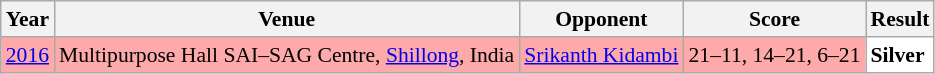<table class="sortable wikitable" style="font-size: 90%;">
<tr>
<th>Year</th>
<th>Venue</th>
<th>Opponent</th>
<th>Score</th>
<th>Result</th>
</tr>
<tr style="background:#FFAAAA">
<td align="center"><a href='#'>2016</a></td>
<td align="left">Multipurpose Hall SAI–SAG Centre, <a href='#'>Shillong</a>, India</td>
<td align="left"> <a href='#'>Srikanth Kidambi</a></td>
<td align="left">21–11, 14–21, 6–21</td>
<td style="text-align:left; background:white"> <strong>Silver</strong></td>
</tr>
</table>
